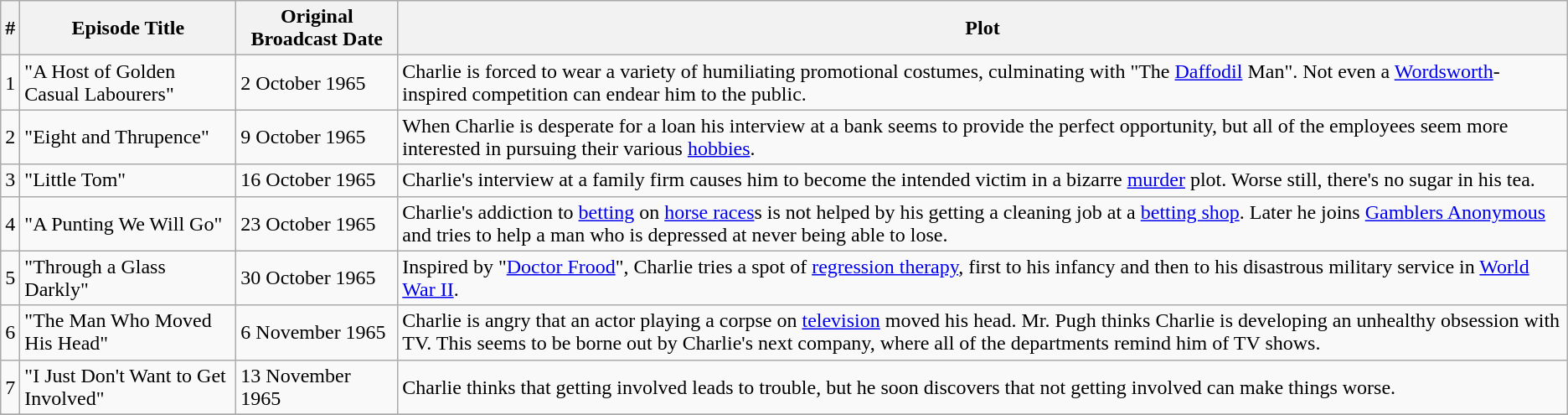<table class="wikitable">
<tr>
<th>#</th>
<th>Episode Title</th>
<th>Original Broadcast Date</th>
<th>Plot</th>
</tr>
<tr>
<td>1</td>
<td>"A Host of Golden Casual Labourers"</td>
<td>2 October 1965</td>
<td>Charlie is forced to wear a variety of humiliating promotional costumes, culminating with "The <a href='#'>Daffodil</a> Man". Not even a <a href='#'>Wordsworth</a>-inspired competition can endear him to the public.</td>
</tr>
<tr>
<td>2</td>
<td>"Eight and Thrupence"</td>
<td>9 October 1965</td>
<td>When Charlie is desperate for a loan his interview at a bank seems to provide the perfect opportunity, but all of the employees seem more interested in pursuing their various <a href='#'>hobbies</a>.</td>
</tr>
<tr>
<td>3</td>
<td>"Little Tom"</td>
<td>16 October 1965</td>
<td>Charlie's interview at a family firm causes him to become the intended victim in a bizarre <a href='#'>murder</a> plot. Worse still, there's no sugar in his tea.</td>
</tr>
<tr>
<td>4</td>
<td>"A Punting We Will Go"</td>
<td>23 October 1965</td>
<td>Charlie's addiction to <a href='#'>betting</a> on <a href='#'>horse races</a>s is not helped by his getting a cleaning job at a <a href='#'>betting shop</a>. Later he joins <a href='#'>Gamblers Anonymous</a> and tries to help a man who is depressed at never being able to lose.</td>
</tr>
<tr>
<td>5</td>
<td>"Through a Glass Darkly"</td>
<td>30 October 1965</td>
<td>Inspired by "<a href='#'>Doctor Frood</a>", Charlie tries a spot of <a href='#'>regression therapy</a>, first to his infancy and then to his disastrous military service in <a href='#'>World War II</a>.</td>
</tr>
<tr>
<td>6</td>
<td>"The Man Who Moved His Head"</td>
<td>6 November 1965</td>
<td>Charlie is angry that an actor playing a corpse on <a href='#'>television</a> moved his head. Mr. Pugh thinks Charlie is developing an unhealthy obsession with TV. This seems to be borne out by Charlie's next company, where all of the departments remind him of TV shows.</td>
</tr>
<tr>
<td>7</td>
<td>"I Just Don't Want to Get Involved"</td>
<td>13 November 1965</td>
<td>Charlie thinks that getting involved leads to trouble, but he soon discovers that not getting involved can make things worse.</td>
</tr>
<tr>
</tr>
</table>
